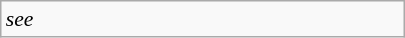<table class="wikitable floatright" style="font-size: 0.9em; width: 270px">
<tr>
<td><em>see </em></td>
</tr>
</table>
